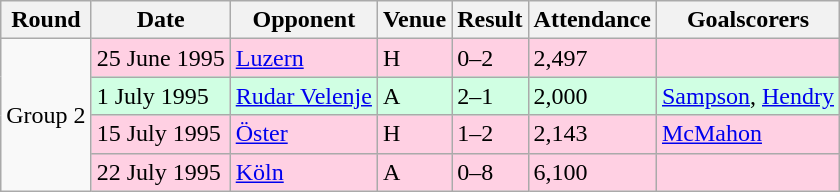<table class="wikitable">
<tr>
<th>Round</th>
<th>Date</th>
<th>Opponent</th>
<th>Venue</th>
<th>Result</th>
<th>Attendance</th>
<th>Goalscorers</th>
</tr>
<tr>
<td rowspan=4>Group 2</td>
<td style="background-color: #ffd0e3;">25 June 1995</td>
<td style="background-color: #ffd0e3;"><a href='#'>Luzern</a></td>
<td style="background-color: #ffd0e3;">H</td>
<td style="background-color: #ffd0e3;">0–2</td>
<td style="background-color: #ffd0e3;">2,497</td>
<td style="background-color: #ffd0e3;"></td>
</tr>
<tr style="background-color: #d0ffe3;">
<td>1 July 1995</td>
<td><a href='#'>Rudar Velenje</a></td>
<td>A</td>
<td>2–1</td>
<td>2,000</td>
<td><a href='#'>Sampson</a>, <a href='#'>Hendry</a></td>
</tr>
<tr style="background-color: #ffd0e3;">
<td>15 July 1995</td>
<td><a href='#'>Öster</a></td>
<td>H</td>
<td>1–2</td>
<td>2,143</td>
<td><a href='#'>McMahon</a></td>
</tr>
<tr style="background-color: #ffd0e3;">
<td>22 July 1995</td>
<td><a href='#'>Köln</a></td>
<td>A</td>
<td>0–8</td>
<td>6,100</td>
<td></td>
</tr>
</table>
